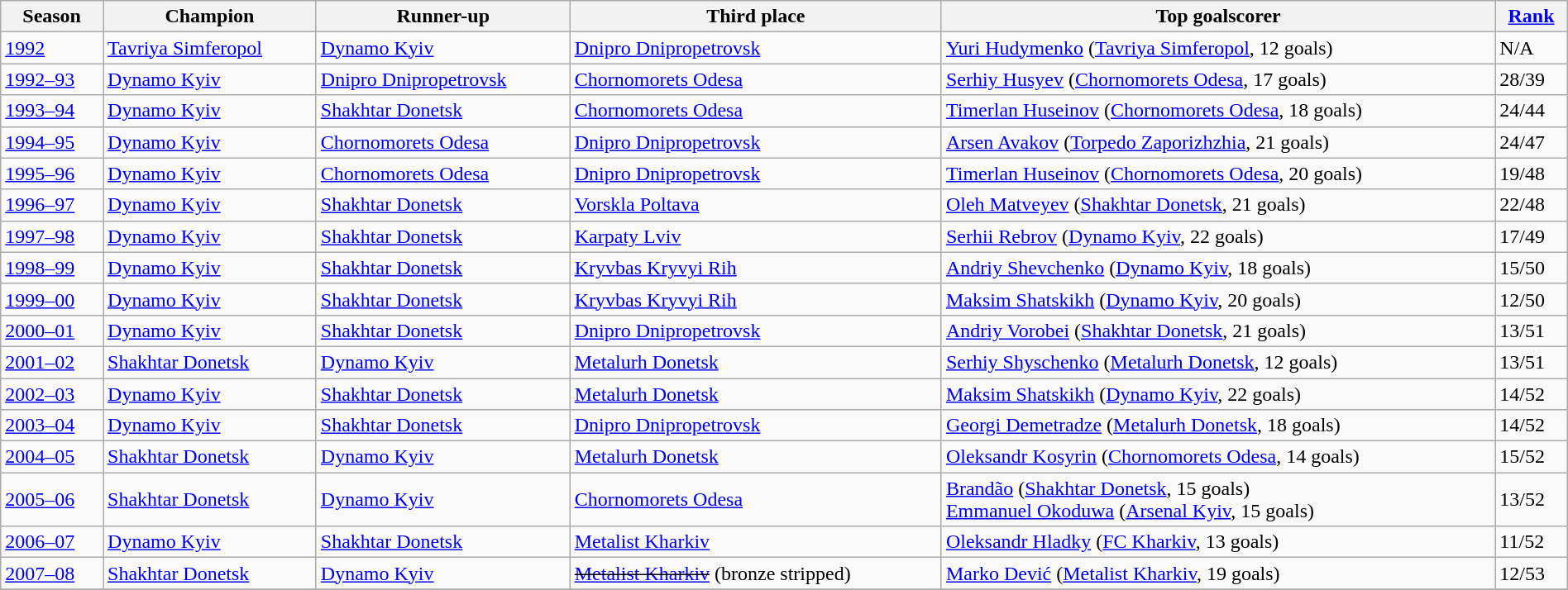<table class="wikitable" width=100%>
<tr>
<th>Season</th>
<th>Champion</th>
<th>Runner-up</th>
<th>Third place</th>
<th>Top goalscorer</th>
<th><a href='#'>Rank</a></th>
</tr>
<tr>
<td><a href='#'>1992</a></td>
<td><a href='#'>Tavriya Simferopol</a></td>
<td><a href='#'>Dynamo Kyiv</a></td>
<td><a href='#'>Dnipro Dnipropetrovsk</a></td>
<td> <a href='#'>Yuri Hudymenko</a> (<a href='#'>Tavriya Simferopol</a>, 12 goals)</td>
<td>N/A</td>
</tr>
<tr>
<td><a href='#'>1992–93</a></td>
<td><a href='#'>Dynamo Kyiv</a></td>
<td><a href='#'>Dnipro Dnipropetrovsk</a></td>
<td><a href='#'>Chornomorets Odesa</a></td>
<td> <a href='#'>Serhiy Husyev</a> (<a href='#'>Chornomorets Odesa</a>, 17 goals)</td>
<td>28/39</td>
</tr>
<tr>
<td><a href='#'>1993–94</a></td>
<td><a href='#'>Dynamo Kyiv</a></td>
<td><a href='#'>Shakhtar Donetsk</a></td>
<td><a href='#'>Chornomorets Odesa</a></td>
<td> <a href='#'>Timerlan Huseinov</a> (<a href='#'>Chornomorets Odesa</a>, 18 goals)</td>
<td>24/44</td>
</tr>
<tr>
<td><a href='#'>1994–95</a></td>
<td><a href='#'>Dynamo Kyiv</a></td>
<td><a href='#'>Chornomorets Odesa</a></td>
<td><a href='#'>Dnipro Dnipropetrovsk</a></td>
<td> <a href='#'>Arsen Avakov</a> (<a href='#'>Torpedo Zaporizhzhia</a>, 21 goals)</td>
<td>24/47</td>
</tr>
<tr>
<td><a href='#'>1995–96</a></td>
<td><a href='#'>Dynamo Kyiv</a></td>
<td><a href='#'>Chornomorets Odesa</a></td>
<td><a href='#'>Dnipro Dnipropetrovsk</a></td>
<td> <a href='#'>Timerlan Huseinov</a> (<a href='#'>Chornomorets Odesa</a>, 20 goals)</td>
<td>19/48</td>
</tr>
<tr>
<td><a href='#'>1996–97</a></td>
<td><a href='#'>Dynamo Kyiv</a></td>
<td><a href='#'>Shakhtar Donetsk</a></td>
<td><a href='#'>Vorskla Poltava</a></td>
<td> <a href='#'>Oleh Matveyev</a> (<a href='#'>Shakhtar Donetsk</a>, 21 goals)</td>
<td>22/48</td>
</tr>
<tr>
<td><a href='#'>1997–98</a></td>
<td><a href='#'>Dynamo Kyiv</a></td>
<td><a href='#'>Shakhtar Donetsk</a></td>
<td><a href='#'>Karpaty Lviv</a></td>
<td> <a href='#'>Serhii Rebrov</a> (<a href='#'>Dynamo Kyiv</a>, 22 goals)</td>
<td>17/49</td>
</tr>
<tr>
<td><a href='#'>1998–99</a></td>
<td><a href='#'>Dynamo Kyiv</a></td>
<td><a href='#'>Shakhtar Donetsk</a></td>
<td><a href='#'>Kryvbas Kryvyi Rih</a></td>
<td> <a href='#'>Andriy Shevchenko</a> (<a href='#'>Dynamo Kyiv</a>, 18 goals)</td>
<td>15/50</td>
</tr>
<tr>
<td><a href='#'>1999–00</a></td>
<td><a href='#'>Dynamo Kyiv</a></td>
<td><a href='#'>Shakhtar Donetsk</a></td>
<td><a href='#'>Kryvbas Kryvyi Rih</a></td>
<td> <a href='#'>Maksim Shatskikh</a> (<a href='#'>Dynamo Kyiv</a>, 20 goals)</td>
<td>12/50</td>
</tr>
<tr>
<td><a href='#'>2000–01</a></td>
<td><a href='#'>Dynamo Kyiv</a></td>
<td><a href='#'>Shakhtar Donetsk</a></td>
<td><a href='#'>Dnipro Dnipropetrovsk</a></td>
<td> <a href='#'>Andriy Vorobei</a> (<a href='#'>Shakhtar Donetsk</a>, 21 goals)</td>
<td>13/51</td>
</tr>
<tr>
<td><a href='#'>2001–02</a></td>
<td><a href='#'>Shakhtar Donetsk</a></td>
<td><a href='#'>Dynamo Kyiv</a></td>
<td><a href='#'>Metalurh Donetsk</a></td>
<td> <a href='#'>Serhiy Shyschenko</a> (<a href='#'>Metalurh Donetsk</a>, 12 goals)</td>
<td>13/51</td>
</tr>
<tr>
<td><a href='#'>2002–03</a></td>
<td><a href='#'>Dynamo Kyiv</a></td>
<td><a href='#'>Shakhtar Donetsk</a></td>
<td><a href='#'>Metalurh Donetsk</a></td>
<td> <a href='#'>Maksim Shatskikh</a> (<a href='#'>Dynamo Kyiv</a>, 22 goals)</td>
<td>14/52</td>
</tr>
<tr>
<td><a href='#'>2003–04</a></td>
<td><a href='#'>Dynamo Kyiv</a></td>
<td><a href='#'>Shakhtar Donetsk</a></td>
<td><a href='#'>Dnipro Dnipropetrovsk</a></td>
<td> <a href='#'>Georgi Demetradze</a> (<a href='#'>Metalurh Donetsk</a>, 18 goals)</td>
<td>14/52</td>
</tr>
<tr>
<td><a href='#'>2004–05</a></td>
<td><a href='#'>Shakhtar Donetsk</a></td>
<td><a href='#'>Dynamo Kyiv</a></td>
<td><a href='#'>Metalurh Donetsk</a></td>
<td> <a href='#'>Oleksandr Kosyrin</a> (<a href='#'>Chornomorets Odesa</a>, 14 goals)</td>
<td>15/52</td>
</tr>
<tr>
<td><a href='#'>2005–06</a></td>
<td><a href='#'>Shakhtar Donetsk</a></td>
<td><a href='#'>Dynamo Kyiv</a></td>
<td><a href='#'>Chornomorets Odesa</a></td>
<td> <a href='#'>Brandão</a> (<a href='#'>Shakhtar Donetsk</a>, 15 goals)<br> <a href='#'>Emmanuel Okoduwa</a> (<a href='#'>Arsenal Kyiv</a>, 15 goals)</td>
<td>13/52</td>
</tr>
<tr>
<td><a href='#'>2006–07</a></td>
<td><a href='#'>Dynamo Kyiv</a></td>
<td><a href='#'>Shakhtar Donetsk</a></td>
<td><a href='#'>Metalist Kharkiv</a></td>
<td> <a href='#'>Oleksandr Hladky</a> (<a href='#'>FC Kharkiv</a>, 13 goals)</td>
<td>11/52</td>
</tr>
<tr>
<td><a href='#'>2007–08</a></td>
<td><a href='#'>Shakhtar Donetsk</a></td>
<td><a href='#'>Dynamo Kyiv</a></td>
<td><s><a href='#'>Metalist Kharkiv</a></s> (bronze stripped)</td>
<td> <a href='#'>Marko Dević</a> (<a href='#'>Metalist Kharkiv</a>, 19 goals)</td>
<td>12/53</td>
</tr>
<tr>
</tr>
</table>
